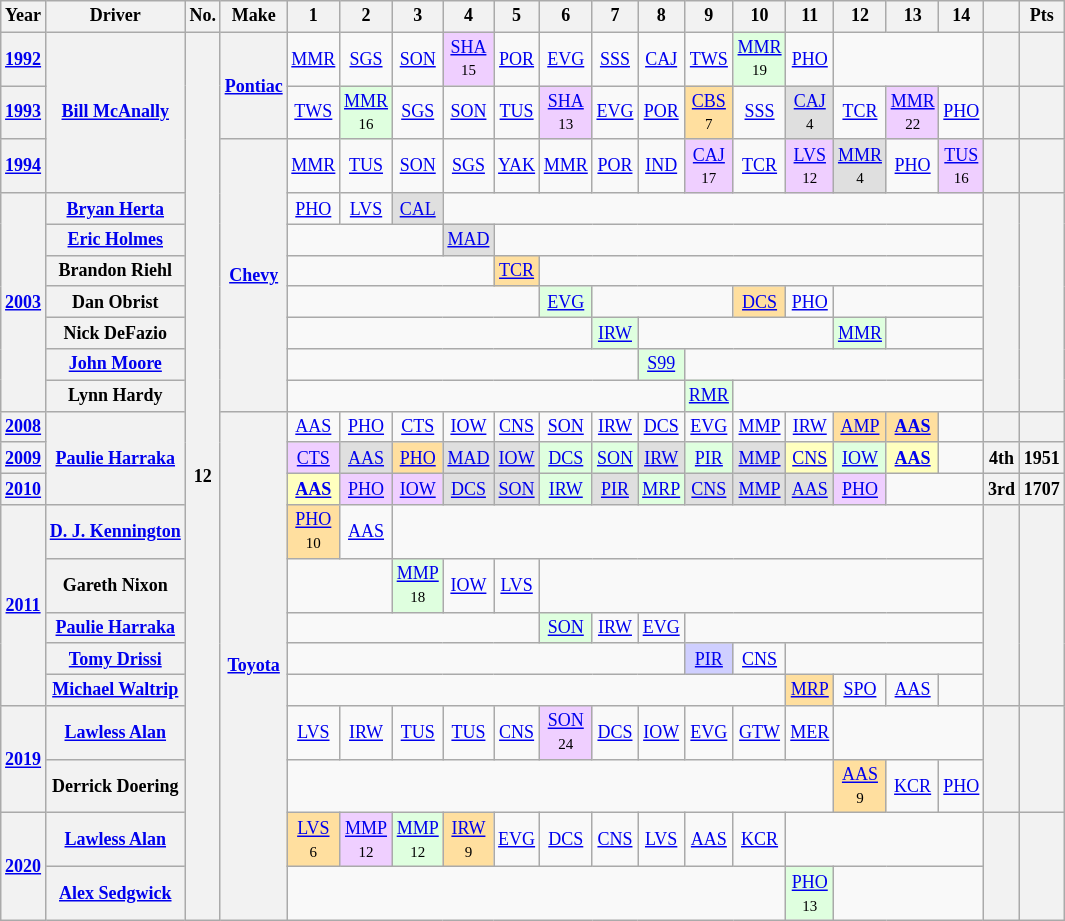<table class="wikitable" style="text-align:center; font-size:75%">
<tr>
<th>Year</th>
<th>Driver</th>
<th>No.</th>
<th>Make</th>
<th>1</th>
<th>2</th>
<th>3</th>
<th>4</th>
<th>5</th>
<th>6</th>
<th>7</th>
<th>8</th>
<th>9</th>
<th>10</th>
<th>11</th>
<th>12</th>
<th>13</th>
<th>14</th>
<th></th>
<th>Pts</th>
</tr>
<tr>
<th><a href='#'>1992</a></th>
<th rowspan=3><a href='#'>Bill McAnally</a></th>
<th rowspan=22>12</th>
<th rowspan=2><a href='#'>Pontiac</a></th>
<td><a href='#'>MMR</a></td>
<td><a href='#'>SGS</a></td>
<td><a href='#'>SON</a></td>
<td style="background:#EFCFFF;"><a href='#'>SHA</a><br><small>15</small></td>
<td><a href='#'>POR</a></td>
<td><a href='#'>EVG</a></td>
<td><a href='#'>SSS</a></td>
<td><a href='#'>CAJ</a></td>
<td><a href='#'>TWS</a></td>
<td style="background:#DFFFDF;"><a href='#'>MMR</a><br><small>19</small></td>
<td><a href='#'>PHO</a></td>
<td colspan=3></td>
<th></th>
<th></th>
</tr>
<tr>
<th><a href='#'>1993</a></th>
<td><a href='#'>TWS</a></td>
<td style="background:#DFFFDF;"><a href='#'>MMR</a><br><small>16</small></td>
<td><a href='#'>SGS</a></td>
<td><a href='#'>SON</a></td>
<td><a href='#'>TUS</a></td>
<td style="background:#EFCFFF;"><a href='#'>SHA</a><br><small>13</small></td>
<td><a href='#'>EVG</a></td>
<td><a href='#'>POR</a></td>
<td style="background:#FFDF9F;"><a href='#'>CBS</a><br><small>7</small></td>
<td><a href='#'>SSS</a></td>
<td style="background:#DFDFDF;"><a href='#'>CAJ</a><br><small>4</small></td>
<td><a href='#'>TCR</a></td>
<td style="background:#EFCFFF;"><a href='#'>MMR</a><br><small>22</small></td>
<td><a href='#'>PHO</a></td>
<th></th>
<th></th>
</tr>
<tr>
<th><a href='#'>1994</a></th>
<th rowspan=8><a href='#'>Chevy</a></th>
<td><a href='#'>MMR</a></td>
<td><a href='#'>TUS</a></td>
<td><a href='#'>SON</a></td>
<td><a href='#'>SGS</a></td>
<td><a href='#'>YAK</a></td>
<td><a href='#'>MMR</a></td>
<td><a href='#'>POR</a></td>
<td><a href='#'>IND</a></td>
<td style="background:#EFCFFF;"><a href='#'>CAJ</a><br><small>17</small></td>
<td><a href='#'>TCR</a></td>
<td style="background:#EFCFFF;"><a href='#'>LVS</a><br><small>12</small></td>
<td style="background:#DFDFDF;"><a href='#'>MMR</a><br><small>4</small></td>
<td><a href='#'>PHO</a></td>
<td style="background:#EFCFFF;"><a href='#'>TUS</a><br><small>16</small></td>
<th></th>
<th></th>
</tr>
<tr>
<th rowspan=7><a href='#'>2003</a></th>
<th><a href='#'>Bryan Herta</a></th>
<td><a href='#'>PHO</a></td>
<td><a href='#'>LVS</a></td>
<td style="background:#DFDFDF;"><a href='#'>CAL</a><br></td>
<td colspan=11></td>
<th rowspan=7></th>
<th rowspan=7></th>
</tr>
<tr>
<th><a href='#'>Eric Holmes</a></th>
<td colspan=3></td>
<td style="background:#DFDFDF;"><a href='#'>MAD</a><br></td>
<td colspan=10></td>
</tr>
<tr>
<th>Brandon Riehl</th>
<td colspan=4></td>
<td style="background:#FFDF9F;"><a href='#'>TCR</a><br></td>
<td colspan=9></td>
</tr>
<tr>
<th>Dan Obrist</th>
<td colspan=5></td>
<td style="background:#DFFFDF;"><a href='#'>EVG</a><br></td>
<td colspan=3></td>
<td style="background:#FFDF9F;"><a href='#'>DCS</a><br></td>
<td><a href='#'>PHO</a></td>
<td colspan=4></td>
</tr>
<tr>
<th>Nick DeFazio</th>
<td colspan=6></td>
<td style="background:#DFFFDF;"><a href='#'>IRW</a><br></td>
<td colspan=4></td>
<td style="background:#DFFFDF;"><a href='#'>MMR</a><br></td>
<td colspan=2></td>
</tr>
<tr>
<th><a href='#'>John Moore</a></th>
<td colspan=7></td>
<td style="background:#DFFFDF;"><a href='#'>S99</a><br></td>
<td colspan=6></td>
</tr>
<tr>
<th>Lynn Hardy</th>
<td colspan=8></td>
<td style="background:#DFFFDF;"><a href='#'>RMR</a><br></td>
<td colspan=5></td>
</tr>
<tr>
<th><a href='#'>2008</a></th>
<th rowspan=3><a href='#'>Paulie Harraka</a></th>
<th rowspan=12><a href='#'>Toyota</a></th>
<td><a href='#'>AAS</a></td>
<td><a href='#'>PHO</a></td>
<td><a href='#'>CTS</a></td>
<td><a href='#'>IOW</a></td>
<td><a href='#'>CNS</a></td>
<td><a href='#'>SON</a></td>
<td><a href='#'>IRW</a></td>
<td><a href='#'>DCS</a></td>
<td><a href='#'>EVG</a></td>
<td><a href='#'>MMP</a></td>
<td><a href='#'>IRW</a></td>
<td style="background:#FFDF9F;"><a href='#'>AMP</a><br></td>
<td style="background:#FFDF9F;"><strong><a href='#'>AAS</a></strong><br></td>
<td></td>
<th></th>
<th></th>
</tr>
<tr>
<th><a href='#'>2009</a></th>
<td style="background:#EFCFFF;"><a href='#'>CTS</a><br></td>
<td style="background:#DFDFDF;"><a href='#'>AAS</a><br></td>
<td style="background:#FFDF9F;"><a href='#'>PHO</a><br></td>
<td style="background:#DFDFDF;"><a href='#'>MAD</a><br></td>
<td style="background:#DFDFDF;"><a href='#'>IOW</a><br></td>
<td style="background:#DFFFDF;"><a href='#'>DCS</a><br></td>
<td style="background:#DFFFDF;"><a href='#'>SON</a><br></td>
<td style="background:#DFDFDF;"><a href='#'>IRW</a><br></td>
<td style="background:#DFFFDF;"><a href='#'>PIR</a><br></td>
<td style="background:#DFDFDF;"><a href='#'>MMP</a><br></td>
<td style="background:#FFFFBF;"><a href='#'>CNS</a><br></td>
<td style="background:#DFFFDF;"><a href='#'>IOW</a><br></td>
<td style="background:#FFFFBF;"><strong><a href='#'>AAS</a></strong><br></td>
<td></td>
<th>4th</th>
<th>1951</th>
</tr>
<tr>
<th><a href='#'>2010</a></th>
<td style="background:#FFFFBF;"><strong><a href='#'>AAS</a></strong><br></td>
<td style="background:#EFCFFF;"><a href='#'>PHO</a><br></td>
<td style="background:#EFCFFF;"><a href='#'>IOW</a><br></td>
<td style="background:#DFDFDF;"><a href='#'>DCS</a><br></td>
<td style="background:#DFDFDF;"><a href='#'>SON</a><br></td>
<td style="background:#DFFFDF;"><a href='#'>IRW</a><br></td>
<td style="background:#DFDFDF;"><a href='#'>PIR</a><br></td>
<td style="background:#DFFFDF;"><a href='#'>MRP</a><br></td>
<td style="background:#DFDFDF;"><a href='#'>CNS</a><br></td>
<td style="background:#DFDFDF;"><a href='#'>MMP</a><br></td>
<td style="background:#DFDFDF;"><a href='#'>AAS</a><br></td>
<td style="background:#EFCFFF;"><a href='#'>PHO</a><br></td>
<td colspan=2></td>
<th>3rd</th>
<th>1707</th>
</tr>
<tr>
<th rowspan=5><a href='#'>2011</a></th>
<th><a href='#'>D. J. Kennington</a></th>
<td style="background:#FFDF9F;"><a href='#'>PHO</a><br><small>10</small></td>
<td><a href='#'>AAS</a></td>
<td colspan=12></td>
<th rowspan=5></th>
<th rowspan=5></th>
</tr>
<tr>
<th>Gareth Nixon</th>
<td colspan=2></td>
<td style="background:#DFFFDF;"><a href='#'>MMP</a><br><small>18</small></td>
<td><a href='#'>IOW</a></td>
<td><a href='#'>LVS</a></td>
<td colspan=9></td>
</tr>
<tr>
<th><a href='#'>Paulie Harraka</a></th>
<td colspan=5></td>
<td style="background:#DFFFDF;"><a href='#'>SON</a><br></td>
<td><a href='#'>IRW</a></td>
<td><a href='#'>EVG</a></td>
<td colspan=6></td>
</tr>
<tr>
<th><a href='#'>Tomy Drissi</a></th>
<td colspan=8></td>
<td style="background:#CFCFFF;"><a href='#'>PIR</a><br></td>
<td><a href='#'>CNS</a></td>
<td colspan=4></td>
</tr>
<tr>
<th><a href='#'>Michael Waltrip</a></th>
<td colspan=10></td>
<td style="background:#FFDF9F;"><a href='#'>MRP</a><br></td>
<td><a href='#'>SPO</a></td>
<td><a href='#'>AAS</a></td>
<td></td>
</tr>
<tr>
<th rowspan=2><a href='#'>2019</a></th>
<th><a href='#'>Lawless Alan</a></th>
<td><a href='#'>LVS</a></td>
<td><a href='#'>IRW</a></td>
<td><a href='#'>TUS</a></td>
<td><a href='#'>TUS</a></td>
<td><a href='#'>CNS</a></td>
<td style="background:#EFCFFF;"><a href='#'>SON</a><br><small>24</small></td>
<td><a href='#'>DCS</a></td>
<td><a href='#'>IOW</a></td>
<td><a href='#'>EVG</a></td>
<td><a href='#'>GTW</a></td>
<td><a href='#'>MER</a></td>
<td colspan=3></td>
<th rowspan=2></th>
<th rowspan=2></th>
</tr>
<tr>
<th>Derrick Doering</th>
<td colspan=11></td>
<td style="background:#FFDF9F;"><a href='#'>AAS</a><br><small>9</small></td>
<td><a href='#'>KCR</a></td>
<td><a href='#'>PHO</a></td>
</tr>
<tr>
<th rowspan=2><a href='#'>2020</a></th>
<th><a href='#'>Lawless Alan</a></th>
<td style="background:#FFDF9F;"><a href='#'>LVS</a><br><small>6</small></td>
<td style="background:#EFCFFF;"><a href='#'>MMP</a><br><small>12</small></td>
<td style="background:#DFFFDF;"><a href='#'>MMP</a><br><small>12</small></td>
<td style="background:#FFDF9F;"><a href='#'>IRW</a><br><small>9</small></td>
<td><a href='#'>EVG</a></td>
<td><a href='#'>DCS</a></td>
<td><a href='#'>CNS</a></td>
<td><a href='#'>LVS</a></td>
<td><a href='#'>AAS</a></td>
<td><a href='#'>KCR</a></td>
<td colspan=4></td>
<th rowspan=2></th>
<th rowspan=2></th>
</tr>
<tr>
<th><a href='#'>Alex Sedgwick</a></th>
<td colspan=10></td>
<td style="background:#DFFFDF;"><a href='#'>PHO</a><br><small>13</small></td>
<td colspan=3></td>
</tr>
</table>
